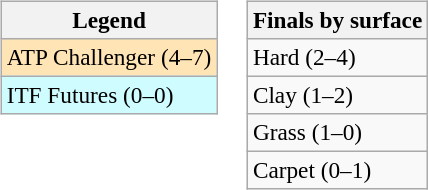<table>
<tr valign=top>
<td><br><table class=wikitable style=font-size:97%>
<tr>
<th>Legend</th>
</tr>
<tr bgcolor=moccasin>
<td>ATP Challenger (4–7)</td>
</tr>
<tr bgcolor=cffcff>
<td>ITF Futures (0–0)</td>
</tr>
</table>
</td>
<td><br><table class=wikitable style=font-size:97%>
<tr>
<th>Finals by surface</th>
</tr>
<tr>
<td>Hard (2–4)</td>
</tr>
<tr>
<td>Clay (1–2)</td>
</tr>
<tr>
<td>Grass (1–0)</td>
</tr>
<tr>
<td>Carpet (0–1)</td>
</tr>
</table>
</td>
</tr>
</table>
